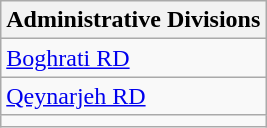<table class="wikitable">
<tr>
<th>Administrative Divisions</th>
</tr>
<tr>
<td><a href='#'>Boghrati RD</a></td>
</tr>
<tr>
<td><a href='#'>Qeynarjeh RD</a></td>
</tr>
<tr>
<td colspan=1></td>
</tr>
</table>
